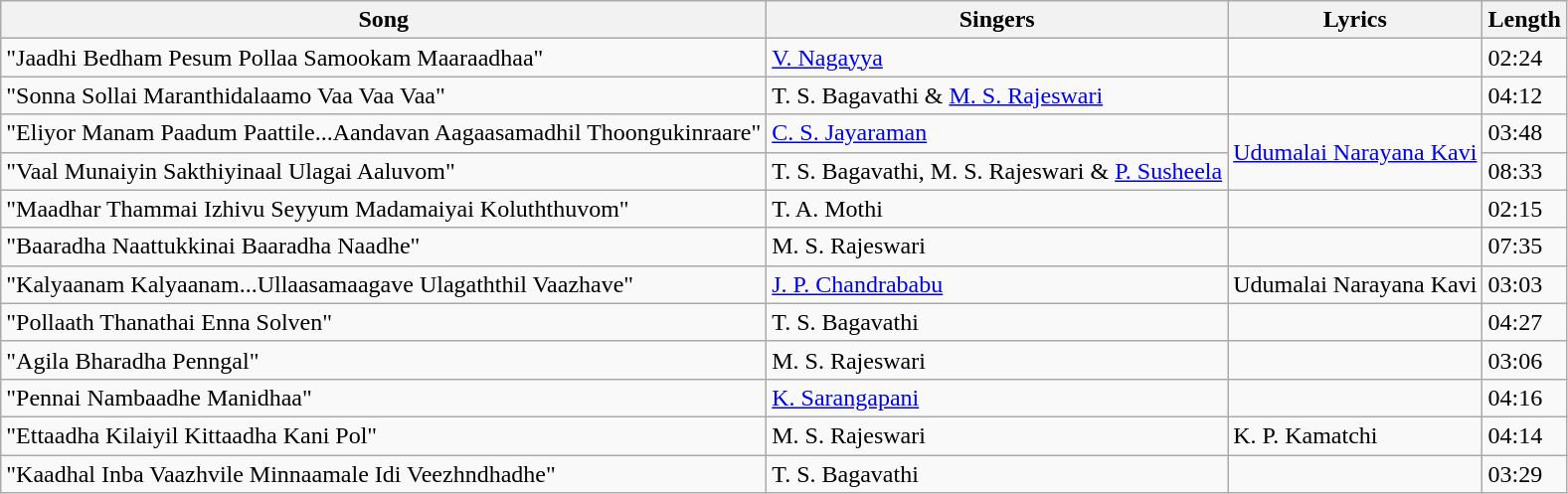<table class="wikitable">
<tr>
<th>Song</th>
<th>Singers</th>
<th>Lyrics</th>
<th>Length</th>
</tr>
<tr>
<td>"Jaadhi Bedham Pesum Pollaa Samookam Maaraadhaa"</td>
<td><a href='#'>V. Nagayya</a></td>
<td></td>
<td>02:24</td>
</tr>
<tr>
<td>"Sonna Sollai Maranthidalaamo Vaa Vaa Vaa"</td>
<td>T. S. Bagavathi & <a href='#'>M. S. Rajeswari</a></td>
<td></td>
<td>04:12</td>
</tr>
<tr>
<td>"Eliyor Manam Paadum Paattile...Aandavan Aagaasamadhil Thoongukinraare"</td>
<td><a href='#'>C. S. Jayaraman</a></td>
<td rowspan=2><a href='#'>Udumalai Narayana Kavi</a></td>
<td>03:48</td>
</tr>
<tr>
<td>"Vaal Munaiyin Sakthiyinaal Ulagai Aaluvom"</td>
<td>T. S. Bagavathi, M. S. Rajeswari & <a href='#'>P. Susheela</a></td>
<td>08:33</td>
</tr>
<tr>
<td>"Maadhar Thammai Izhivu Seyyum Madamaiyai Koluththuvom"</td>
<td>T. A. Mothi</td>
<td></td>
<td>02:15</td>
</tr>
<tr>
<td>"Baaradha Naattukkinai Baaradha Naadhe"</td>
<td>M. S. Rajeswari</td>
<td></td>
<td>07:35</td>
</tr>
<tr>
<td>"Kalyaanam Kalyaanam...Ullaasamaagave Ulagaththil Vaazhave"</td>
<td><a href='#'>J. P. Chandrababu</a></td>
<td>Udumalai Narayana Kavi</td>
<td>03:03</td>
</tr>
<tr>
<td>"Pollaath Thanathai Enna Solven"</td>
<td>T. S. Bagavathi</td>
<td></td>
<td>04:27</td>
</tr>
<tr>
<td>"Agila Bharadha Penngal"</td>
<td>M. S. Rajeswari</td>
<td></td>
<td>03:06</td>
</tr>
<tr>
<td>"Pennai Nambaadhe Manidhaa"</td>
<td><a href='#'>K. Sarangapani</a></td>
<td></td>
<td>04:16</td>
</tr>
<tr>
<td>"Ettaadha Kilaiyil Kittaadha Kani Pol"</td>
<td>M. S. Rajeswari</td>
<td>K. P. Kamatchi</td>
<td>04:14</td>
</tr>
<tr>
<td>"Kaadhal Inba Vaazhvile Minnaamale Idi Veezhndhadhe"</td>
<td>T. S. Bagavathi</td>
<td></td>
<td>03:29</td>
</tr>
</table>
